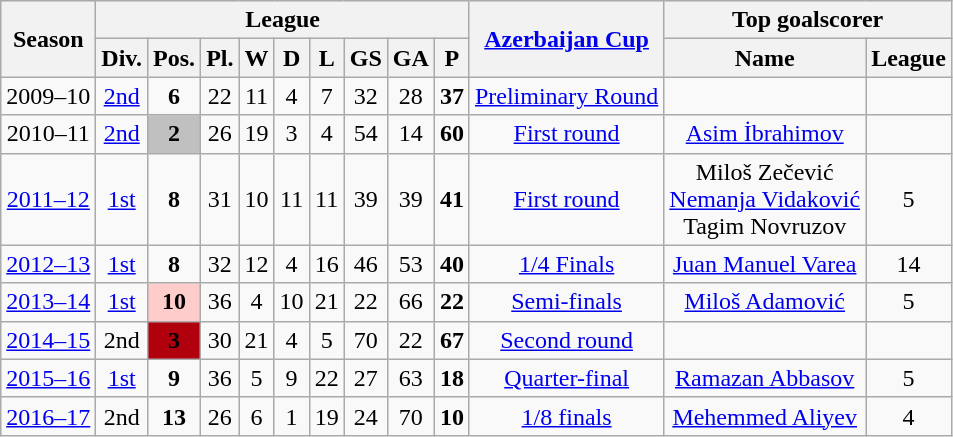<table class="wikitable">
<tr style="background:#efefef;">
<th rowspan="2">Season</th>
<th colspan="9">League</th>
<th rowspan="2"><a href='#'>Azerbaijan Cup</a></th>
<th colspan="3">Top goalscorer</th>
</tr>
<tr>
<th>Div.</th>
<th>Pos.</th>
<th>Pl.</th>
<th>W</th>
<th>D</th>
<th>L</th>
<th>GS</th>
<th>GA</th>
<th>P</th>
<th>Name</th>
<th>League</th>
</tr>
<tr>
<td align=center>2009–10</td>
<td align=center><a href='#'>2nd</a></td>
<td align=center><strong>6</strong></td>
<td align=center>22</td>
<td align=center>11</td>
<td align=center>4</td>
<td align=center>7</td>
<td align=center>32</td>
<td align=center>28</td>
<td align=center><strong>37</strong></td>
<td align=center><a href='#'>Preliminary Round</a></td>
<td align=center></td>
<td align=center></td>
</tr>
<tr>
<td align=center>2010–11</td>
<td align=center><a href='#'>2nd</a></td>
<td align=center bgcolor=silver><strong>2</strong></td>
<td align=center>26</td>
<td align=center>19</td>
<td align=center>3</td>
<td align=center>4</td>
<td align=center>54</td>
<td align=center>14</td>
<td align=center><strong>60</strong></td>
<td align=center><a href='#'>First round</a></td>
<td align=center> <a href='#'>Asim İbrahimov</a></td>
<td align=center></td>
</tr>
<tr>
<td align=center><a href='#'>2011–12</a></td>
<td align=center><a href='#'>1st</a></td>
<td align=center><strong>8</strong></td>
<td align=center>31</td>
<td align=center>10</td>
<td align=center>11</td>
<td align=center>11</td>
<td align=center>39</td>
<td align=center>39</td>
<td align=center><strong>41</strong></td>
<td align=center><a href='#'>First round</a></td>
<td align=center> Miloš Zečević <br>  <a href='#'>Nemanja Vidaković</a> <br>  Tagim Novruzov</td>
<td align=center>5</td>
</tr>
<tr>
<td align=center><a href='#'>2012–13</a></td>
<td align=center><a href='#'>1st</a></td>
<td align=center><strong>8</strong></td>
<td align=center>32</td>
<td align=center>12</td>
<td align=center>4</td>
<td align=center>16</td>
<td align=center>46</td>
<td align=center>53</td>
<td align=center><strong>40</strong></td>
<td align=center><a href='#'>1/4 Finals</a></td>
<td align=center> <a href='#'>Juan Manuel Varea</a></td>
<td align=center>14</td>
</tr>
<tr>
<td align=center><a href='#'>2013–14</a></td>
<td align=center><a href='#'>1st</a></td>
<td align=center bgcolor=#FFCCCC><strong>10</strong></td>
<td align=center>36</td>
<td align=center>4</td>
<td align=center>10</td>
<td align=center>21</td>
<td align=center>22</td>
<td align=center>66</td>
<td align=center><strong>22</strong></td>
<td align=center><a href='#'>Semi-finals</a></td>
<td align=center> <a href='#'>Miloš Adamović</a></td>
<td align=center>5</td>
</tr>
<tr>
<td align=center><a href='#'>2014–15</a></td>
<td align=center>2nd</td>
<td align=center bgcolor=bronze><strong>3</strong></td>
<td align=center>30</td>
<td align=center>21</td>
<td align=center>4</td>
<td align=center>5</td>
<td align=center>70</td>
<td align=center>22</td>
<td align=center><strong>67</strong></td>
<td align=center><a href='#'>Second round</a></td>
<td align=center></td>
<td align=center></td>
</tr>
<tr>
<td align=center><a href='#'>2015–16</a></td>
<td align=center><a href='#'>1st</a></td>
<td align=center><strong>9</strong></td>
<td align=center>36</td>
<td align=center>5</td>
<td align=center>9</td>
<td align=center>22</td>
<td align=center>27</td>
<td align=center>63</td>
<td align=center><strong>18</strong></td>
<td align=center><a href='#'>Quarter-final</a></td>
<td align=center> <a href='#'>Ramazan Abbasov</a></td>
<td align=center>5</td>
</tr>
<tr>
<td align=center><a href='#'>2016–17</a></td>
<td align=center>2nd</td>
<td align=center><strong>13</strong></td>
<td align=center>26</td>
<td align=center>6</td>
<td align=center>1</td>
<td align=center>19</td>
<td align=center>24</td>
<td align=center>70</td>
<td align=center><strong>10</strong></td>
<td align=center><a href='#'>1/8 finals</a></td>
<td align=center> <a href='#'>Mehemmed Aliyev</a></td>
<td align=center>4</td>
</tr>
</table>
